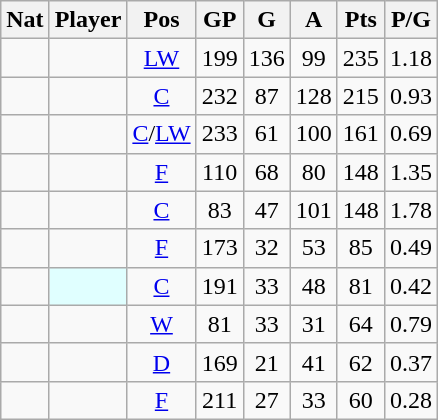<table class="wikitable sortable">
<tr>
<th>Nat</th>
<th>Player</th>
<th>Pos</th>
<th>GP</th>
<th>G</th>
<th>A</th>
<th>Pts</th>
<th>P/G</th>
</tr>
<tr align="center">
<td></td>
<td align="left"></td>
<td><a href='#'>LW</a></td>
<td>199</td>
<td>136</td>
<td>99</td>
<td>235</td>
<td>1.18</td>
</tr>
<tr align="center">
<td></td>
<td align="left"></td>
<td><a href='#'>C</a></td>
<td>232</td>
<td>87</td>
<td>128</td>
<td>215</td>
<td>0.93</td>
</tr>
<tr align="center">
<td></td>
<td align="left"></td>
<td><a href='#'>C</a>/<a href='#'>LW</a></td>
<td>233</td>
<td>61</td>
<td>100</td>
<td>161</td>
<td>0.69</td>
</tr>
<tr align="center">
<td></td>
<td align="left"></td>
<td><a href='#'>F</a></td>
<td>110</td>
<td>68</td>
<td>80</td>
<td>148</td>
<td>1.35</td>
</tr>
<tr align="center">
<td></td>
<td align="left"></td>
<td><a href='#'>C</a></td>
<td>83</td>
<td>47</td>
<td>101</td>
<td>148</td>
<td>1.78</td>
</tr>
<tr align="center">
<td></td>
<td align="left"></td>
<td><a href='#'>F</a></td>
<td>173</td>
<td>32</td>
<td>53</td>
<td>85</td>
<td>0.49</td>
</tr>
<tr align="center">
<td></td>
<td align="left" bgcolor="#E0FFFF"></td>
<td><a href='#'>C</a></td>
<td>191</td>
<td>33</td>
<td>48</td>
<td>81</td>
<td>0.42</td>
</tr>
<tr align="center">
<td></td>
<td align="left"></td>
<td><a href='#'>W</a></td>
<td>81</td>
<td>33</td>
<td>31</td>
<td>64</td>
<td>0.79</td>
</tr>
<tr align="center">
<td></td>
<td align="left"></td>
<td><a href='#'>D</a></td>
<td>169</td>
<td>21</td>
<td>41</td>
<td>62</td>
<td>0.37</td>
</tr>
<tr align="center">
<td></td>
<td align="left"></td>
<td><a href='#'>F</a></td>
<td>211</td>
<td>27</td>
<td>33</td>
<td>60</td>
<td>0.28</td>
</tr>
</table>
